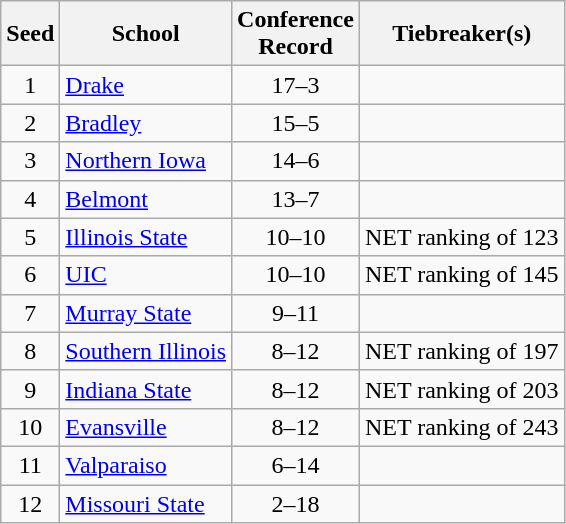<table class="wikitable" style="text-align:center">
<tr>
<th>Seed</th>
<th>School</th>
<th>Conference<br>Record</th>
<th>Tiebreaker(s)</th>
</tr>
<tr>
<td>1</td>
<td align="left"><a href='#'>Drake</a></td>
<td>17–3</td>
<td></td>
</tr>
<tr>
<td>2</td>
<td align="left"><a href='#'>Bradley</a></td>
<td>15–5</td>
<td></td>
</tr>
<tr>
<td>3</td>
<td align="left"><a href='#'>Northern Iowa</a></td>
<td>14–6</td>
<td></td>
</tr>
<tr>
<td>4</td>
<td align="left"><a href='#'>Belmont</a></td>
<td>13–7</td>
<td></td>
</tr>
<tr>
<td>5</td>
<td align="left"><a href='#'>Illinois State</a></td>
<td>10–10</td>
<td align="left">NET ranking of 123</td>
</tr>
<tr>
<td>6</td>
<td align="left"><a href='#'>UIC</a></td>
<td>10–10</td>
<td align="left">NET ranking of 145</td>
</tr>
<tr>
<td>7</td>
<td align="left"><a href='#'>Murray State</a></td>
<td>9–11</td>
<td></td>
</tr>
<tr>
<td>8</td>
<td align="left"><a href='#'>Southern Illinois</a></td>
<td>8–12</td>
<td align="left">NET ranking of 197</td>
</tr>
<tr>
<td>9</td>
<td align="left"><a href='#'>Indiana State</a></td>
<td>8–12</td>
<td align="left">NET ranking of 203</td>
</tr>
<tr>
<td>10</td>
<td align="left"><a href='#'>Evansville</a></td>
<td>8–12</td>
<td align="left">NET ranking of 243</td>
</tr>
<tr>
<td>11</td>
<td align="left"><a href='#'>Valparaiso</a></td>
<td>6–14</td>
<td align="left"></td>
</tr>
<tr>
<td>12</td>
<td align="left"><a href='#'>Missouri State</a></td>
<td>2–18</td>
<td align="left"></td>
</tr>
</table>
